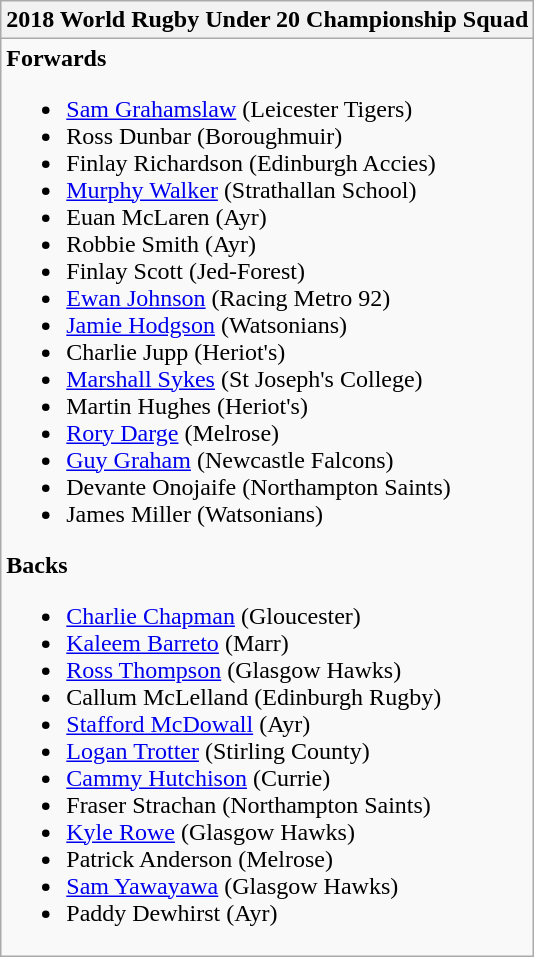<table class="wikitable collapsible collapsed">
<tr>
<th>2018 World Rugby Under 20 Championship Squad</th>
</tr>
<tr>
<td><strong>Forwards</strong><br><ul><li><a href='#'>Sam Grahamslaw</a> (Leicester Tigers)</li><li>Ross Dunbar (Boroughmuir)</li><li>Finlay Richardson (Edinburgh Accies)</li><li><a href='#'>Murphy Walker</a> (Strathallan School)</li><li>Euan McLaren (Ayr)</li><li>Robbie Smith (Ayr)</li><li>Finlay Scott (Jed-Forest)</li><li><a href='#'>Ewan Johnson</a> (Racing Metro 92)</li><li><a href='#'>Jamie Hodgson</a> (Watsonians)</li><li>Charlie Jupp (Heriot's)</li><li><a href='#'>Marshall Sykes</a> (St Joseph's College)</li><li>Martin Hughes (Heriot's)</li><li><a href='#'>Rory Darge</a> (Melrose)</li><li><a href='#'>Guy Graham</a> (Newcastle Falcons)</li><li>Devante Onojaife (Northampton Saints)</li><li>James Miller (Watsonians)</li></ul><strong>Backs</strong><ul><li><a href='#'>Charlie Chapman</a> (Gloucester)</li><li><a href='#'>Kaleem Barreto</a> (Marr)</li><li><a href='#'>Ross Thompson</a> (Glasgow Hawks)</li><li>Callum McLelland (Edinburgh Rugby)</li><li><a href='#'>Stafford McDowall</a> (Ayr)</li><li><a href='#'>Logan Trotter</a> (Stirling County)</li><li><a href='#'>Cammy Hutchison</a> (Currie)</li><li>Fraser Strachan (Northampton Saints)</li><li><a href='#'>Kyle Rowe</a> (Glasgow Hawks)</li><li>Patrick Anderson (Melrose)</li><li><a href='#'>Sam Yawayawa</a> (Glasgow Hawks)</li><li>Paddy Dewhirst (Ayr)</li></ul></td>
</tr>
</table>
